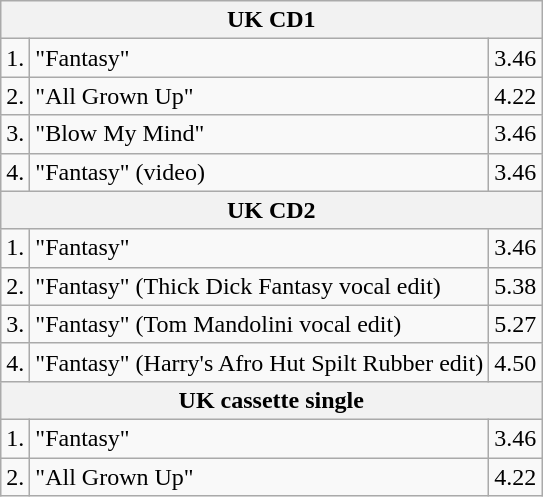<table class="wikitable">
<tr>
<th align="center" colspan=3>UK CD1</th>
</tr>
<tr>
<td>1.</td>
<td>"Fantasy"</td>
<td>3.46</td>
</tr>
<tr>
<td>2.</td>
<td>"All Grown Up"</td>
<td>4.22</td>
</tr>
<tr>
<td>3.</td>
<td>"Blow My Mind"</td>
<td>3.46</td>
</tr>
<tr>
<td>4.</td>
<td>"Fantasy" (video)</td>
<td>3.46</td>
</tr>
<tr>
<th align="center" colspan=3>UK CD2</th>
</tr>
<tr>
<td>1.</td>
<td>"Fantasy"</td>
<td>3.46</td>
</tr>
<tr>
<td>2.</td>
<td>"Fantasy" (Thick Dick Fantasy vocal edit)</td>
<td>5.38</td>
</tr>
<tr>
<td>3.</td>
<td>"Fantasy" (Tom Mandolini vocal edit)</td>
<td>5.27</td>
</tr>
<tr>
<td>4.</td>
<td>"Fantasy" (Harry's Afro Hut Spilt Rubber edit)</td>
<td>4.50</td>
</tr>
<tr>
<th align="center" colspan=3>UK cassette single</th>
</tr>
<tr>
<td>1.</td>
<td>"Fantasy"</td>
<td>3.46</td>
</tr>
<tr>
<td>2.</td>
<td>"All Grown Up"</td>
<td>4.22</td>
</tr>
</table>
